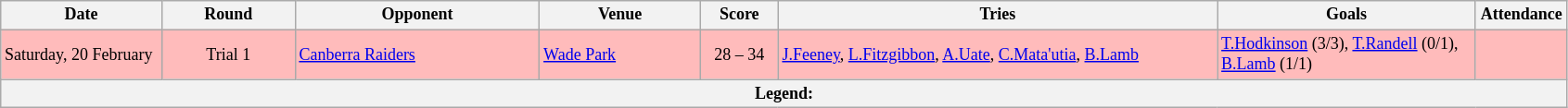<table class="wikitable" style="font-size:75%;">
<tr>
<th style="width:110px;">Date</th>
<th style="width:90px;">Round</th>
<th style="width:170px;">Opponent</th>
<th style="width:110px;">Venue</th>
<th style="width:50px;">Score</th>
<th style="width:310px;">Tries</th>
<th style="width:180px;">Goals</th>
<th style="width:60px;">Attendance</th>
</tr>
<tr style="background:#fbb;">
<td>Saturday, 20 February</td>
<td style="text-align:center;">Trial 1</td>
<td> <a href='#'>Canberra Raiders</a></td>
<td><a href='#'>Wade Park</a></td>
<td style="text-align:center;">28 – 34</td>
<td><a href='#'>J.Feeney</a>, <a href='#'>L.Fitzgibbon</a>, <a href='#'>A.Uate</a>, <a href='#'>C.Mata'utia</a>, <a href='#'>B.Lamb</a></td>
<td><a href='#'>T.Hodkinson</a> (3/3), <a href='#'>T.Randell</a> (0/1), <a href='#'>B.Lamb</a> (1/1)</td>
<td style="text-align:center;"></td>
</tr>
<tr>
<th colspan="11"><strong>Legend</strong>:   </th>
</tr>
</table>
